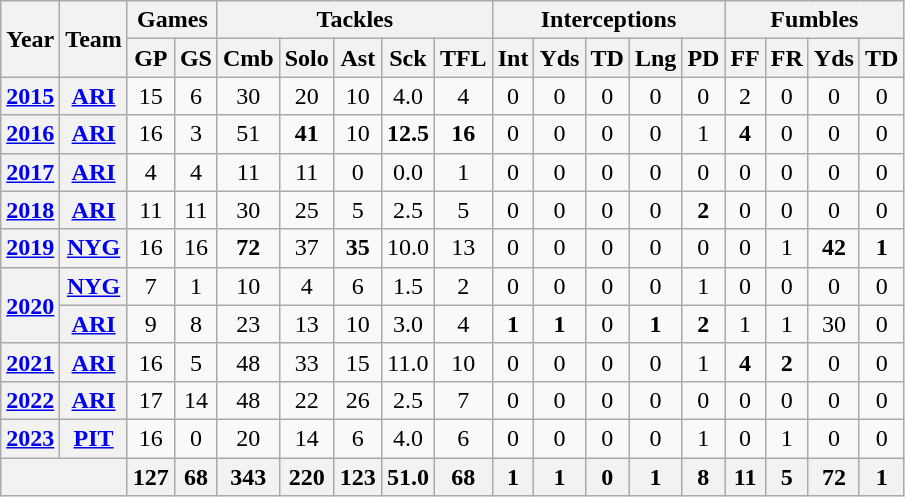<table class="wikitable" style="text-align:center">
<tr>
<th rowspan="2">Year</th>
<th rowspan="2">Team</th>
<th colspan="2">Games</th>
<th colspan="5">Tackles</th>
<th colspan="5">Interceptions</th>
<th colspan="4">Fumbles</th>
</tr>
<tr>
<th>GP</th>
<th>GS</th>
<th>Cmb</th>
<th>Solo</th>
<th>Ast</th>
<th>Sck</th>
<th>TFL</th>
<th>Int</th>
<th>Yds</th>
<th>TD</th>
<th>Lng</th>
<th>PD</th>
<th>FF</th>
<th>FR</th>
<th>Yds</th>
<th>TD</th>
</tr>
<tr>
<th><a href='#'>2015</a></th>
<th><a href='#'>ARI</a></th>
<td>15</td>
<td>6</td>
<td>30</td>
<td>20</td>
<td>10</td>
<td>4.0</td>
<td>4</td>
<td>0</td>
<td>0</td>
<td>0</td>
<td>0</td>
<td>0</td>
<td>2</td>
<td>0</td>
<td>0</td>
<td>0</td>
</tr>
<tr>
<th><a href='#'>2016</a></th>
<th><a href='#'>ARI</a></th>
<td>16</td>
<td>3</td>
<td>51</td>
<td><strong>41</strong></td>
<td>10</td>
<td><strong>12.5</strong></td>
<td><strong>16</strong></td>
<td>0</td>
<td>0</td>
<td>0</td>
<td>0</td>
<td>1</td>
<td><strong>4</strong></td>
<td>0</td>
<td>0</td>
<td>0</td>
</tr>
<tr>
<th><a href='#'>2017</a></th>
<th><a href='#'>ARI</a></th>
<td>4</td>
<td>4</td>
<td>11</td>
<td>11</td>
<td>0</td>
<td>0.0</td>
<td>1</td>
<td>0</td>
<td>0</td>
<td>0</td>
<td>0</td>
<td>0</td>
<td>0</td>
<td>0</td>
<td>0</td>
<td>0</td>
</tr>
<tr>
<th><a href='#'>2018</a></th>
<th><a href='#'>ARI</a></th>
<td>11</td>
<td>11</td>
<td>30</td>
<td>25</td>
<td>5</td>
<td>2.5</td>
<td>5</td>
<td>0</td>
<td>0</td>
<td>0</td>
<td>0</td>
<td><strong>2</strong></td>
<td>0</td>
<td>0</td>
<td>0</td>
<td>0</td>
</tr>
<tr>
<th><a href='#'>2019</a></th>
<th><a href='#'>NYG</a></th>
<td>16</td>
<td>16</td>
<td><strong>72</strong></td>
<td>37</td>
<td><strong>35</strong></td>
<td>10.0</td>
<td>13</td>
<td>0</td>
<td>0</td>
<td>0</td>
<td>0</td>
<td>0</td>
<td>0</td>
<td>1</td>
<td><strong>42</strong></td>
<td><strong>1</strong></td>
</tr>
<tr>
<th rowspan="2"><a href='#'>2020</a></th>
<th><a href='#'>NYG</a></th>
<td>7</td>
<td>1</td>
<td>10</td>
<td>4</td>
<td>6</td>
<td>1.5</td>
<td>2</td>
<td>0</td>
<td>0</td>
<td>0</td>
<td>0</td>
<td>1</td>
<td>0</td>
<td>0</td>
<td>0</td>
<td>0</td>
</tr>
<tr>
<th><a href='#'>ARI</a></th>
<td>9</td>
<td>8</td>
<td>23</td>
<td>13</td>
<td>10</td>
<td>3.0</td>
<td>4</td>
<td><strong>1</strong></td>
<td><strong>1</strong></td>
<td>0</td>
<td><strong>1</strong></td>
<td><strong>2</strong></td>
<td>1</td>
<td>1</td>
<td>30</td>
<td>0</td>
</tr>
<tr>
<th><a href='#'>2021</a></th>
<th><a href='#'>ARI</a></th>
<td>16</td>
<td>5</td>
<td>48</td>
<td>33</td>
<td>15</td>
<td>11.0</td>
<td>10</td>
<td>0</td>
<td>0</td>
<td>0</td>
<td>0</td>
<td>1</td>
<td><strong>4</strong></td>
<td><strong>2</strong></td>
<td>0</td>
<td>0</td>
</tr>
<tr>
<th><a href='#'>2022</a></th>
<th><a href='#'>ARI</a></th>
<td>17</td>
<td>14</td>
<td>48</td>
<td>22</td>
<td>26</td>
<td>2.5</td>
<td>7</td>
<td>0</td>
<td>0</td>
<td>0</td>
<td>0</td>
<td>0</td>
<td>0</td>
<td>0</td>
<td>0</td>
<td>0</td>
</tr>
<tr>
<th><a href='#'>2023</a></th>
<th><a href='#'>PIT</a></th>
<td>16</td>
<td>0</td>
<td>20</td>
<td>14</td>
<td>6</td>
<td>4.0</td>
<td>6</td>
<td>0</td>
<td>0</td>
<td>0</td>
<td>0</td>
<td>1</td>
<td>0</td>
<td>1</td>
<td>0</td>
<td>0</td>
</tr>
<tr>
<th colspan="2"></th>
<th>127</th>
<th>68</th>
<th>343</th>
<th>220</th>
<th>123</th>
<th>51.0</th>
<th>68</th>
<th>1</th>
<th>1</th>
<th>0</th>
<th>1</th>
<th>8</th>
<th>11</th>
<th>5</th>
<th>72</th>
<th>1</th>
</tr>
</table>
